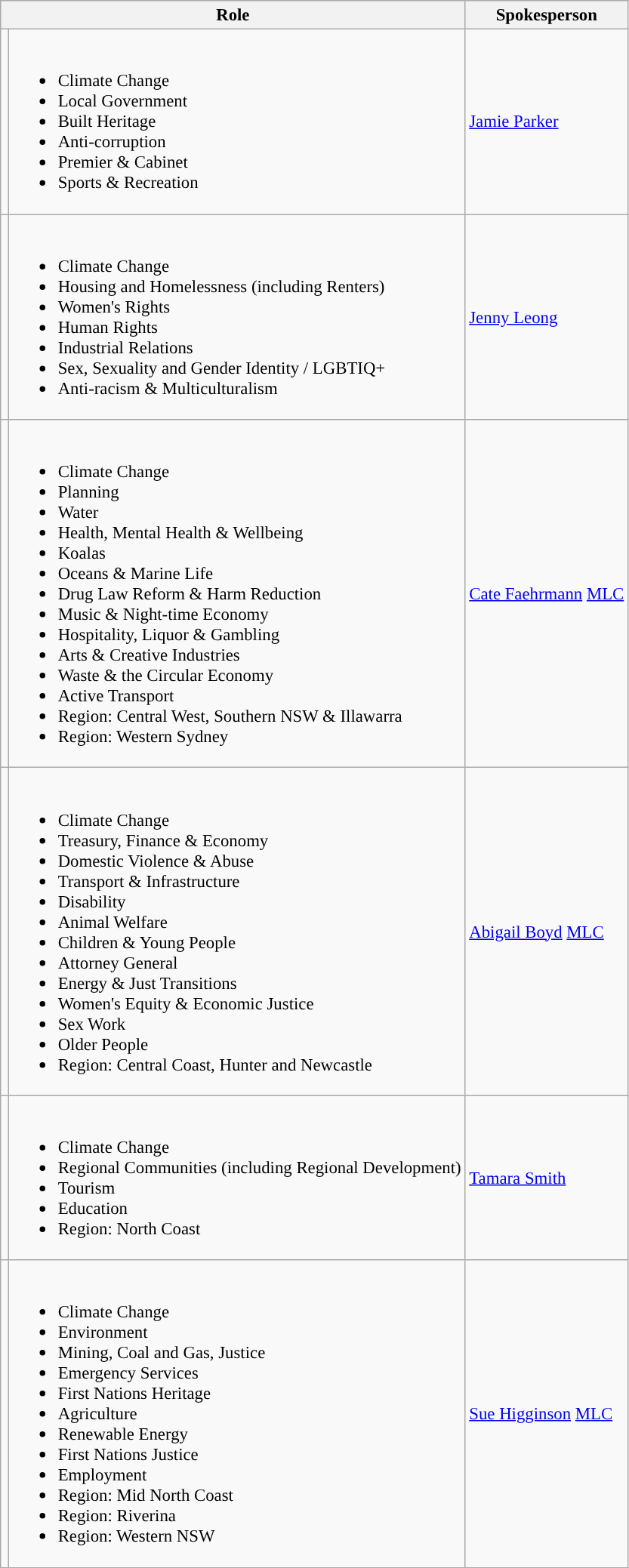<table class="wikitable" style="text-align:left; font-size:95%">
<tr>
<th colspan=2>Role</th>
<th>Spokesperson</th>
</tr>
<tr>
<td style="background-color: "></td>
<td><br><ul><li>Climate Change</li><li>Local Government</li><li>Built Heritage</li><li>Anti-corruption</li><li>Premier & Cabinet</li><li>Sports & Recreation</li></ul></td>
<td><a href='#'>Jamie Parker</a> </td>
</tr>
<tr>
<td style="background-color: "></td>
<td><br><ul><li>Climate Change</li><li>Housing and Homelessness (including Renters)</li><li>Women's Rights</li><li>Human Rights</li><li>Industrial Relations</li><li>Sex, Sexuality and Gender Identity / LGBTIQ+</li><li>Anti-racism & Multiculturalism</li></ul></td>
<td><a href='#'>Jenny Leong</a> </td>
</tr>
<tr>
<td style="background-color: "></td>
<td><br><ul><li>Climate Change</li><li>Planning</li><li>Water</li><li>Health, Mental Health & Wellbeing</li><li>Koalas</li><li>Oceans & Marine Life</li><li>Drug Law Reform & Harm Reduction</li><li>Music & Night-time Economy</li><li>Hospitality, Liquor & Gambling</li><li>Arts & Creative Industries</li><li>Waste & the Circular Economy</li><li>Active Transport</li><li>Region: Central West, Southern NSW & Illawarra</li><li>Region: Western Sydney</li></ul></td>
<td><a href='#'>Cate Faehrmann</a>  <a href='#'>MLC</a></td>
</tr>
<tr>
<td style="background-color: "></td>
<td><br><ul><li>Climate Change</li><li>Treasury, Finance & Economy</li><li>Domestic Violence & Abuse</li><li>Transport & Infrastructure</li><li>Disability</li><li>Animal Welfare</li><li>Children & Young People</li><li>Attorney General</li><li>Energy & Just Transitions</li><li>Women's Equity & Economic Justice</li><li>Sex Work</li><li>Older People</li><li>Region: Central Coast, Hunter and Newcastle</li></ul></td>
<td><a href='#'>Abigail Boyd</a>  <a href='#'>MLC</a></td>
</tr>
<tr>
<td style="background-color: "></td>
<td><br><ul><li>Climate Change</li><li>Regional Communities (including Regional Development)</li><li>Tourism</li><li>Education</li><li>Region: North Coast</li></ul></td>
<td><a href='#'>Tamara Smith</a> </td>
</tr>
<tr>
<td style="background-color: "></td>
<td><br><ul><li>Climate Change</li><li>Environment</li><li>Mining, Coal and Gas, Justice</li><li>Emergency Services</li><li>First Nations Heritage</li><li>Agriculture</li><li>Renewable Energy</li><li>First Nations Justice</li><li>Employment</li><li>Region: Mid North Coast</li><li>Region: Riverina</li><li>Region: Western NSW</li></ul></td>
<td><a href='#'>Sue Higginson</a>  <a href='#'>MLC</a></td>
</tr>
</table>
